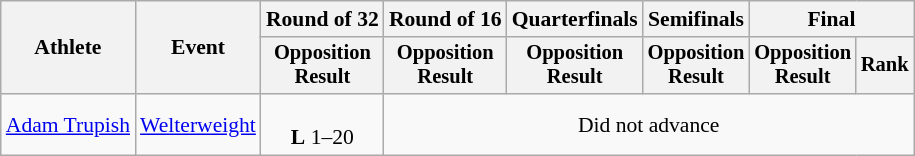<table class="wikitable" style="font-size:90%">
<tr>
<th rowspan="2">Athlete</th>
<th rowspan="2">Event</th>
<th>Round of 32</th>
<th>Round of 16</th>
<th>Quarterfinals</th>
<th>Semifinals</th>
<th colspan=2>Final</th>
</tr>
<tr style="font-size:95%">
<th>Opposition<br>Result</th>
<th>Opposition<br>Result</th>
<th>Opposition<br>Result</th>
<th>Opposition<br>Result</th>
<th>Opposition<br>Result</th>
<th>Rank</th>
</tr>
<tr align=center>
<td align=left><a href='#'>Adam Trupish</a></td>
<td align=left><a href='#'>Welterweight</a></td>
<td><br><strong>L</strong> 1–20</td>
<td colspan=5>Did not advance</td>
</tr>
</table>
